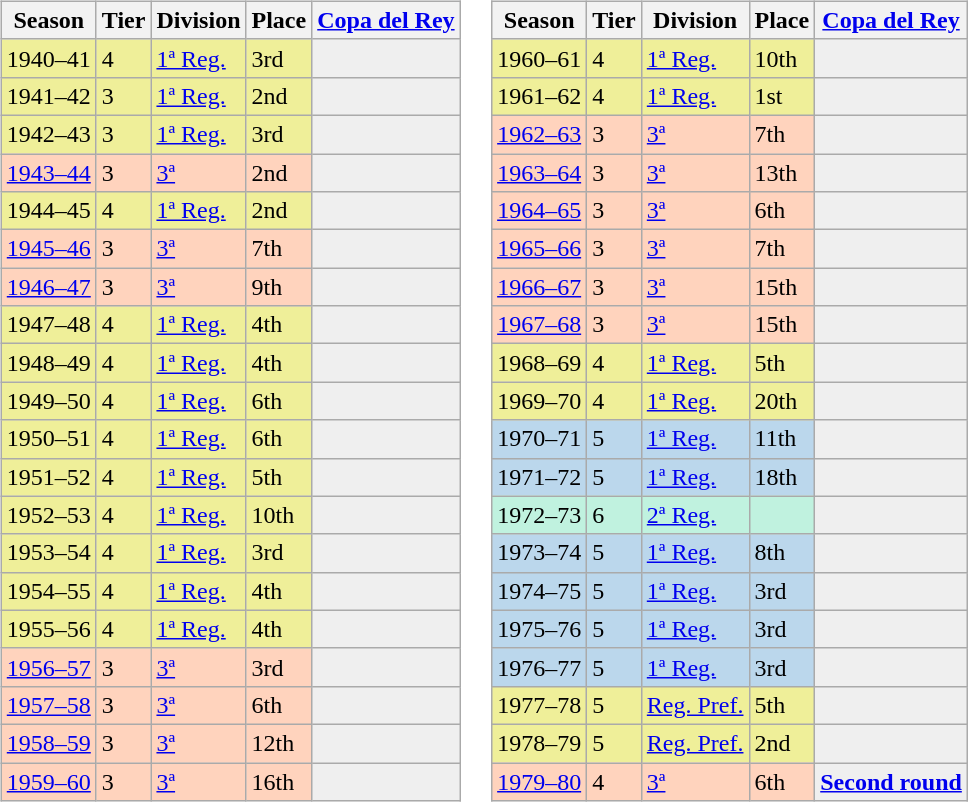<table>
<tr>
<td valign="top" width=0%><br><table class="wikitable">
<tr style="background:#f0f6fa;">
<th>Season</th>
<th>Tier</th>
<th>Division</th>
<th>Place</th>
<th><a href='#'>Copa del Rey</a></th>
</tr>
<tr>
<td style="background:#EFEF99;">1940–41</td>
<td style="background:#EFEF99;">4</td>
<td style="background:#EFEF99;"><a href='#'>1ª Reg.</a></td>
<td style="background:#EFEF99;">3rd</td>
<th style="background:#efefef;"></th>
</tr>
<tr>
<td style="background:#EFEF99;">1941–42</td>
<td style="background:#EFEF99;">3</td>
<td style="background:#EFEF99;"><a href='#'>1ª Reg.</a></td>
<td style="background:#EFEF99;">2nd</td>
<th style="background:#efefef;"></th>
</tr>
<tr>
<td style="background:#EFEF99;">1942–43</td>
<td style="background:#EFEF99;">3</td>
<td style="background:#EFEF99;"><a href='#'>1ª Reg.</a></td>
<td style="background:#EFEF99;">3rd</td>
<th style="background:#efefef;"></th>
</tr>
<tr>
<td style="background:#FFD3BD;"><a href='#'>1943–44</a></td>
<td style="background:#FFD3BD;">3</td>
<td style="background:#FFD3BD;"><a href='#'>3ª</a></td>
<td style="background:#FFD3BD;">2nd</td>
<td style="background:#efefef;"></td>
</tr>
<tr>
<td style="background:#EFEF99;">1944–45</td>
<td style="background:#EFEF99;">4</td>
<td style="background:#EFEF99;"><a href='#'>1ª Reg.</a></td>
<td style="background:#EFEF99;">2nd</td>
<th style="background:#efefef;"></th>
</tr>
<tr>
<td style="background:#FFD3BD;"><a href='#'>1945–46</a></td>
<td style="background:#FFD3BD;">3</td>
<td style="background:#FFD3BD;"><a href='#'>3ª</a></td>
<td style="background:#FFD3BD;">7th</td>
<td style="background:#efefef;"></td>
</tr>
<tr>
<td style="background:#FFD3BD;"><a href='#'>1946–47</a></td>
<td style="background:#FFD3BD;">3</td>
<td style="background:#FFD3BD;"><a href='#'>3ª</a></td>
<td style="background:#FFD3BD;">9th</td>
<td style="background:#efefef;"></td>
</tr>
<tr>
<td style="background:#EFEF99;">1947–48</td>
<td style="background:#EFEF99;">4</td>
<td style="background:#EFEF99;"><a href='#'>1ª Reg.</a></td>
<td style="background:#EFEF99;">4th</td>
<th style="background:#efefef;"></th>
</tr>
<tr>
<td style="background:#EFEF99;">1948–49</td>
<td style="background:#EFEF99;">4</td>
<td style="background:#EFEF99;"><a href='#'>1ª Reg.</a></td>
<td style="background:#EFEF99;">4th</td>
<th style="background:#efefef;"></th>
</tr>
<tr>
<td style="background:#EFEF99;">1949–50</td>
<td style="background:#EFEF99;">4</td>
<td style="background:#EFEF99;"><a href='#'>1ª Reg.</a></td>
<td style="background:#EFEF99;">6th</td>
<th style="background:#efefef;"></th>
</tr>
<tr>
<td style="background:#EFEF99;">1950–51</td>
<td style="background:#EFEF99;">4</td>
<td style="background:#EFEF99;"><a href='#'>1ª Reg.</a></td>
<td style="background:#EFEF99;">6th</td>
<th style="background:#efefef;"></th>
</tr>
<tr>
<td style="background:#EFEF99;">1951–52</td>
<td style="background:#EFEF99;">4</td>
<td style="background:#EFEF99;"><a href='#'>1ª Reg.</a></td>
<td style="background:#EFEF99;">5th</td>
<th style="background:#efefef;"></th>
</tr>
<tr>
<td style="background:#EFEF99;">1952–53</td>
<td style="background:#EFEF99;">4</td>
<td style="background:#EFEF99;"><a href='#'>1ª Reg.</a></td>
<td style="background:#EFEF99;">10th</td>
<th style="background:#efefef;"></th>
</tr>
<tr>
<td style="background:#EFEF99;">1953–54</td>
<td style="background:#EFEF99;">4</td>
<td style="background:#EFEF99;"><a href='#'>1ª Reg.</a></td>
<td style="background:#EFEF99;">3rd</td>
<th style="background:#efefef;"></th>
</tr>
<tr>
<td style="background:#EFEF99;">1954–55</td>
<td style="background:#EFEF99;">4</td>
<td style="background:#EFEF99;"><a href='#'>1ª Reg.</a></td>
<td style="background:#EFEF99;">4th</td>
<th style="background:#efefef;"></th>
</tr>
<tr>
<td style="background:#EFEF99;">1955–56</td>
<td style="background:#EFEF99;">4</td>
<td style="background:#EFEF99;"><a href='#'>1ª Reg.</a></td>
<td style="background:#EFEF99;">4th</td>
<th style="background:#efefef;"></th>
</tr>
<tr>
<td style="background:#FFD3BD;"><a href='#'>1956–57</a></td>
<td style="background:#FFD3BD;">3</td>
<td style="background:#FFD3BD;"><a href='#'>3ª</a></td>
<td style="background:#FFD3BD;">3rd</td>
<td style="background:#efefef;"></td>
</tr>
<tr>
<td style="background:#FFD3BD;"><a href='#'>1957–58</a></td>
<td style="background:#FFD3BD;">3</td>
<td style="background:#FFD3BD;"><a href='#'>3ª</a></td>
<td style="background:#FFD3BD;">6th</td>
<td style="background:#efefef;"></td>
</tr>
<tr>
<td style="background:#FFD3BD;"><a href='#'>1958–59</a></td>
<td style="background:#FFD3BD;">3</td>
<td style="background:#FFD3BD;"><a href='#'>3ª</a></td>
<td style="background:#FFD3BD;">12th</td>
<td style="background:#efefef;"></td>
</tr>
<tr>
<td style="background:#FFD3BD;"><a href='#'>1959–60</a></td>
<td style="background:#FFD3BD;">3</td>
<td style="background:#FFD3BD;"><a href='#'>3ª</a></td>
<td style="background:#FFD3BD;">16th</td>
<td style="background:#efefef;"></td>
</tr>
</table>
</td>
<td valign="top" width=0%><br><table class="wikitable">
<tr style="background:#f0f6fa;">
<th>Season</th>
<th>Tier</th>
<th>Division</th>
<th>Place</th>
<th><a href='#'>Copa del Rey</a></th>
</tr>
<tr>
<td style="background:#EFEF99;">1960–61</td>
<td style="background:#EFEF99;">4</td>
<td style="background:#EFEF99;"><a href='#'>1ª Reg.</a></td>
<td style="background:#EFEF99;">10th</td>
<th style="background:#efefef;"></th>
</tr>
<tr>
<td style="background:#EFEF99;">1961–62</td>
<td style="background:#EFEF99;">4</td>
<td style="background:#EFEF99;"><a href='#'>1ª Reg.</a></td>
<td style="background:#EFEF99;">1st</td>
<th style="background:#efefef;"></th>
</tr>
<tr>
<td style="background:#FFD3BD;"><a href='#'>1962–63</a></td>
<td style="background:#FFD3BD;">3</td>
<td style="background:#FFD3BD;"><a href='#'>3ª</a></td>
<td style="background:#FFD3BD;">7th</td>
<td style="background:#efefef;"></td>
</tr>
<tr>
<td style="background:#FFD3BD;"><a href='#'>1963–64</a></td>
<td style="background:#FFD3BD;">3</td>
<td style="background:#FFD3BD;"><a href='#'>3ª</a></td>
<td style="background:#FFD3BD;">13th</td>
<td style="background:#efefef;"></td>
</tr>
<tr>
<td style="background:#FFD3BD;"><a href='#'>1964–65</a></td>
<td style="background:#FFD3BD;">3</td>
<td style="background:#FFD3BD;"><a href='#'>3ª</a></td>
<td style="background:#FFD3BD;">6th</td>
<td style="background:#efefef;"></td>
</tr>
<tr>
<td style="background:#FFD3BD;"><a href='#'>1965–66</a></td>
<td style="background:#FFD3BD;">3</td>
<td style="background:#FFD3BD;"><a href='#'>3ª</a></td>
<td style="background:#FFD3BD;">7th</td>
<td style="background:#efefef;"></td>
</tr>
<tr>
<td style="background:#FFD3BD;"><a href='#'>1966–67</a></td>
<td style="background:#FFD3BD;">3</td>
<td style="background:#FFD3BD;"><a href='#'>3ª</a></td>
<td style="background:#FFD3BD;">15th</td>
<td style="background:#efefef;"></td>
</tr>
<tr>
<td style="background:#FFD3BD;"><a href='#'>1967–68</a></td>
<td style="background:#FFD3BD;">3</td>
<td style="background:#FFD3BD;"><a href='#'>3ª</a></td>
<td style="background:#FFD3BD;">15th</td>
<td style="background:#efefef;"></td>
</tr>
<tr>
<td style="background:#EFEF99;">1968–69</td>
<td style="background:#EFEF99;">4</td>
<td style="background:#EFEF99;"><a href='#'>1ª Reg.</a></td>
<td style="background:#EFEF99;">5th</td>
<th style="background:#efefef;"></th>
</tr>
<tr>
<td style="background:#EFEF99;">1969–70</td>
<td style="background:#EFEF99;">4</td>
<td style="background:#EFEF99;"><a href='#'>1ª Reg.</a></td>
<td style="background:#EFEF99;">20th</td>
<th style="background:#efefef;"></th>
</tr>
<tr>
<td style="background:#BBD7EC;">1970–71</td>
<td style="background:#BBD7EC;">5</td>
<td style="background:#BBD7EC;"><a href='#'>1ª Reg.</a></td>
<td style="background:#BBD7EC;">11th</td>
<th style="background:#efefef;"></th>
</tr>
<tr>
<td style="background:#BBD7EC;">1971–72</td>
<td style="background:#BBD7EC;">5</td>
<td style="background:#BBD7EC;"><a href='#'>1ª Reg.</a></td>
<td style="background:#BBD7EC;">18th</td>
<th style="background:#efefef;"></th>
</tr>
<tr>
<td style="background:#C0F2DF;">1972–73</td>
<td style="background:#C0F2DF;">6</td>
<td style="background:#C0F2DF;"><a href='#'>2ª Reg.</a></td>
<td style="background:#C0F2DF;"></td>
<td style="background:#efefef;"></td>
</tr>
<tr>
<td style="background:#BBD7EC;">1973–74</td>
<td style="background:#BBD7EC;">5</td>
<td style="background:#BBD7EC;"><a href='#'>1ª Reg.</a></td>
<td style="background:#BBD7EC;">8th</td>
<th style="background:#efefef;"></th>
</tr>
<tr>
<td style="background:#BBD7EC;">1974–75</td>
<td style="background:#BBD7EC;">5</td>
<td style="background:#BBD7EC;"><a href='#'>1ª Reg.</a></td>
<td style="background:#BBD7EC;">3rd</td>
<th style="background:#efefef;"></th>
</tr>
<tr>
<td style="background:#BBD7EC;">1975–76</td>
<td style="background:#BBD7EC;">5</td>
<td style="background:#BBD7EC;"><a href='#'>1ª Reg.</a></td>
<td style="background:#BBD7EC;">3rd</td>
<th style="background:#efefef;"></th>
</tr>
<tr>
<td style="background:#BBD7EC;">1976–77</td>
<td style="background:#BBD7EC;">5</td>
<td style="background:#BBD7EC;"><a href='#'>1ª Reg.</a></td>
<td style="background:#BBD7EC;">3rd</td>
<th style="background:#efefef;"></th>
</tr>
<tr>
<td style="background:#EFEF99;">1977–78</td>
<td style="background:#EFEF99;">5</td>
<td style="background:#EFEF99;"><a href='#'>Reg. Pref.</a></td>
<td style="background:#EFEF99;">5th</td>
<th style="background:#efefef;"></th>
</tr>
<tr>
<td style="background:#EFEF99;">1978–79</td>
<td style="background:#EFEF99;">5</td>
<td style="background:#EFEF99;"><a href='#'>Reg. Pref.</a></td>
<td style="background:#EFEF99;">2nd</td>
<th style="background:#efefef;"></th>
</tr>
<tr>
<td style="background:#FFD3BD;"><a href='#'>1979–80</a></td>
<td style="background:#FFD3BD;">4</td>
<td style="background:#FFD3BD;"><a href='#'>3ª</a></td>
<td style="background:#FFD3BD;">6th</td>
<th style="background:#efefef;"><a href='#'>Second round</a></th>
</tr>
</table>
</td>
</tr>
</table>
